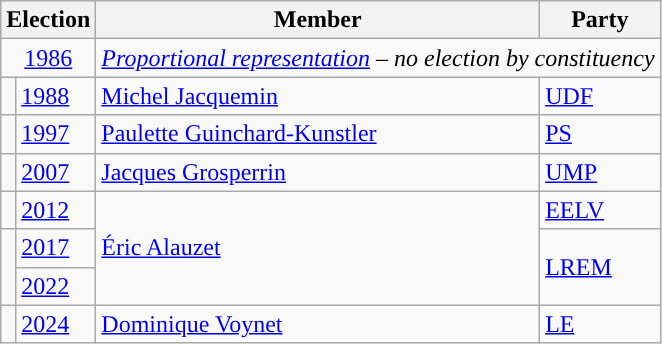<table class="wikitable">
<tr>
<th colspan="2">Election</th>
<th>Member</th>
<th>Party</th>
</tr>
<tr>
<td colspan="2" align="center"><a href='#'>1986</a></td>
<td colspan="2"><em><a href='#'>Proportional representation</a> – no election by constituency</em></td>
</tr>
<tr>
<td style="color:inherit;background-color: "></td>
<td><a href='#'>1988</a></td>
<td><a href='#'>Michel Jacquemin</a></td>
<td><a href='#'>UDF</a></td>
</tr>
<tr>
<td style="color:inherit;background-color: "></td>
<td><a href='#'>1997</a></td>
<td><a href='#'>Paulette Guinchard-Kunstler</a></td>
<td><a href='#'>PS</a></td>
</tr>
<tr>
<td style="color:inherit;background-color: "></td>
<td><a href='#'>2007</a></td>
<td><a href='#'>Jacques Grosperrin</a></td>
<td><a href='#'>UMP</a></td>
</tr>
<tr>
<td style="color:inherit;background-color: "></td>
<td><a href='#'>2012</a></td>
<td rowspan="3"><a href='#'>Éric Alauzet</a></td>
<td><a href='#'>EELV</a></td>
</tr>
<tr>
<td rowspan="2" style="color:inherit;background-color: "></td>
<td><a href='#'>2017</a></td>
<td rowspan="2"><a href='#'>LREM</a></td>
</tr>
<tr>
<td><a href='#'>2022</a></td>
</tr>
<tr>
<td style="color:inherit;background-color: "></td>
<td><a href='#'>2024</a></td>
<td><a href='#'>Dominique Voynet</a></td>
<td><a href='#'>LE</a></td>
</tr>
</table>
